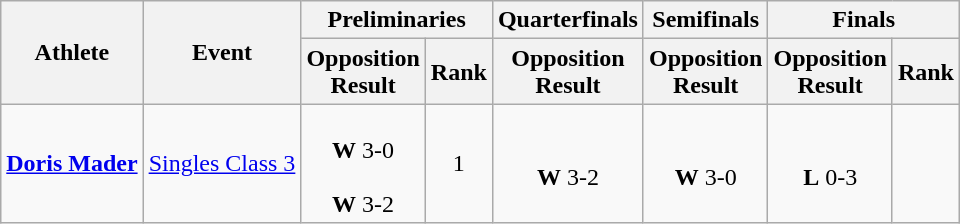<table class=wikitable>
<tr>
<th rowspan="2">Athlete</th>
<th rowspan="2">Event</th>
<th colspan="2">Preliminaries</th>
<th>Quarterfinals</th>
<th>Semifinals</th>
<th colspan="2">Finals</th>
</tr>
<tr>
<th>Opposition<br>Result</th>
<th>Rank</th>
<th>Opposition<br>Result</th>
<th>Opposition<br>Result</th>
<th>Opposition<br>Result</th>
<th>Rank</th>
</tr>
<tr>
<td><strong><a href='#'>Doris Mader</a></strong></td>
<td><a href='#'>Singles Class 3</a></td>
<td align=center> <br> <strong>W</strong> 3-0 <br>  <br> <strong>W</strong> 3-2</td>
<td align=center>1</td>
<td align=center> <br> <strong>W</strong> 3-2</td>
<td align=center> <br> <strong>W</strong> 3-0</td>
<td align=center> <br><strong>L</strong> 0-3</td>
<td align=center></td>
</tr>
</table>
